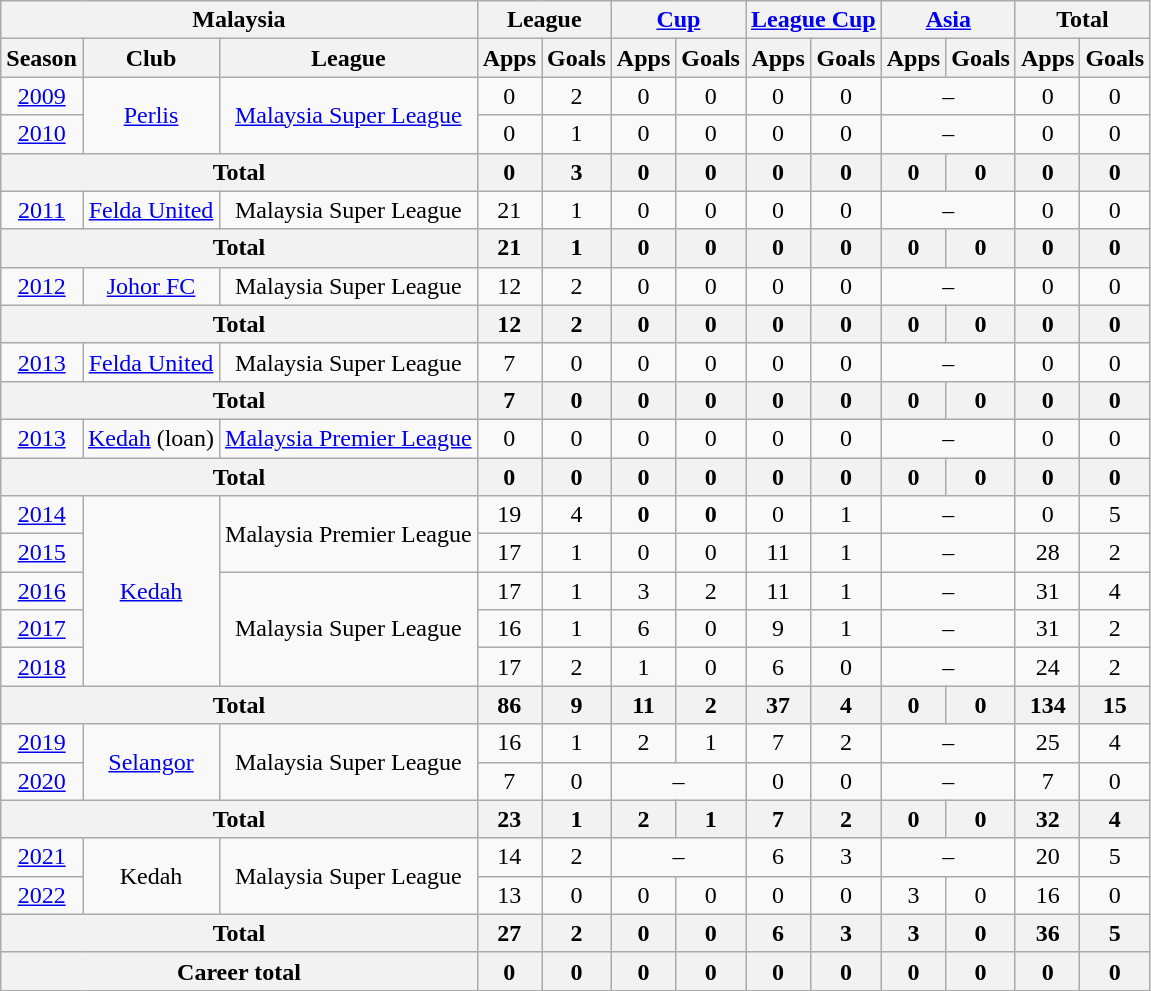<table class="wikitable" style="text-align:center">
<tr>
<th colspan=3>Malaysia</th>
<th colspan=2>League</th>
<th colspan=2><a href='#'>Cup</a></th>
<th colspan=2><a href='#'>League Cup</a></th>
<th colspan=2><a href='#'>Asia</a></th>
<th colspan=2>Total</th>
</tr>
<tr>
<th>Season</th>
<th>Club</th>
<th>League</th>
<th>Apps</th>
<th>Goals</th>
<th>Apps</th>
<th>Goals</th>
<th>Apps</th>
<th>Goals</th>
<th>Apps</th>
<th>Goals</th>
<th>Apps</th>
<th>Goals</th>
</tr>
<tr>
<td><a href='#'>2009</a></td>
<td rowspan="2"><a href='#'>Perlis</a></td>
<td rowspan="2"><a href='#'>Malaysia Super League</a></td>
<td>0</td>
<td>2</td>
<td>0</td>
<td>0</td>
<td>0</td>
<td>0</td>
<td colspan="2">–</td>
<td>0</td>
<td>0</td>
</tr>
<tr>
<td><a href='#'>2010</a></td>
<td>0</td>
<td>1</td>
<td>0</td>
<td>0</td>
<td>0</td>
<td>0</td>
<td colspan="2">–</td>
<td>0</td>
<td>0</td>
</tr>
<tr>
<th colspan=3>Total</th>
<th>0</th>
<th>3</th>
<th>0</th>
<th>0</th>
<th>0</th>
<th>0</th>
<th>0</th>
<th>0</th>
<th>0</th>
<th>0</th>
</tr>
<tr>
<td><a href='#'>2011</a></td>
<td rowspan="1"><a href='#'>Felda United</a></td>
<td rowspan="1">Malaysia Super League</td>
<td>21</td>
<td>1</td>
<td>0</td>
<td>0</td>
<td>0</td>
<td>0</td>
<td colspan="2">–</td>
<td>0</td>
<td>0</td>
</tr>
<tr>
<th colspan=3>Total</th>
<th>21</th>
<th>1</th>
<th>0</th>
<th>0</th>
<th>0</th>
<th>0</th>
<th>0</th>
<th>0</th>
<th>0</th>
<th>0</th>
</tr>
<tr>
<td><a href='#'>2012</a></td>
<td rowspan="1"><a href='#'>Johor FC</a></td>
<td rowspan="1">Malaysia Super League</td>
<td>12</td>
<td>2</td>
<td>0</td>
<td>0</td>
<td>0</td>
<td>0</td>
<td colspan="2">–</td>
<td>0</td>
<td>0</td>
</tr>
<tr>
<th colspan=3>Total</th>
<th>12</th>
<th>2</th>
<th>0</th>
<th>0</th>
<th>0</th>
<th>0</th>
<th>0</th>
<th>0</th>
<th>0</th>
<th>0</th>
</tr>
<tr>
<td><a href='#'>2013</a></td>
<td rowspan="1"><a href='#'>Felda United</a></td>
<td rowspan="1">Malaysia Super League</td>
<td>7</td>
<td>0</td>
<td>0</td>
<td>0</td>
<td>0</td>
<td>0</td>
<td colspan="2">–</td>
<td>0</td>
<td>0</td>
</tr>
<tr>
<th colspan=3>Total</th>
<th>7</th>
<th>0</th>
<th>0</th>
<th>0</th>
<th>0</th>
<th>0</th>
<th>0</th>
<th>0</th>
<th>0</th>
<th>0</th>
</tr>
<tr>
<td><a href='#'>2013</a></td>
<td rowspan="1"><a href='#'>Kedah</a> (loan)</td>
<td rowspan="1"><a href='#'>Malaysia Premier League</a></td>
<td>0</td>
<td>0</td>
<td>0</td>
<td>0</td>
<td>0</td>
<td>0</td>
<td colspan="2">–</td>
<td>0</td>
<td>0</td>
</tr>
<tr>
<th colspan=3>Total</th>
<th>0</th>
<th>0</th>
<th>0</th>
<th>0</th>
<th>0</th>
<th>0</th>
<th>0</th>
<th>0</th>
<th>0</th>
<th>0</th>
</tr>
<tr>
<td><a href='#'>2014</a></td>
<td rowspan="5"><a href='#'>Kedah</a></td>
<td rowspan="2">Malaysia Premier League</td>
<td>19</td>
<td>4</td>
<td><strong>0</strong></td>
<td><strong>0</strong></td>
<td>0</td>
<td>1</td>
<td colspan="2">–</td>
<td>0</td>
<td>5</td>
</tr>
<tr>
<td><a href='#'>2015</a></td>
<td>17</td>
<td>1</td>
<td>0</td>
<td>0</td>
<td>11</td>
<td>1</td>
<td colspan="2">–</td>
<td>28</td>
<td>2</td>
</tr>
<tr>
<td><a href='#'>2016</a></td>
<td rowspan="3">Malaysia Super League</td>
<td>17</td>
<td>1</td>
<td>3</td>
<td>2</td>
<td>11</td>
<td>1</td>
<td colspan="2">–</td>
<td>31</td>
<td>4</td>
</tr>
<tr>
<td><a href='#'>2017</a></td>
<td>16</td>
<td>1</td>
<td>6</td>
<td>0</td>
<td>9</td>
<td>1</td>
<td colspan="2">–</td>
<td>31</td>
<td>2</td>
</tr>
<tr>
<td><a href='#'>2018</a></td>
<td>17</td>
<td>2</td>
<td>1</td>
<td>0</td>
<td>6</td>
<td>0</td>
<td colspan="2">–</td>
<td>24</td>
<td>2</td>
</tr>
<tr>
<th colspan=3>Total</th>
<th>86</th>
<th>9</th>
<th>11</th>
<th>2</th>
<th>37</th>
<th>4</th>
<th>0</th>
<th>0</th>
<th>134</th>
<th>15</th>
</tr>
<tr>
<td><a href='#'>2019</a></td>
<td rowspan="2"><a href='#'>Selangor</a></td>
<td rowspan="2">Malaysia Super League</td>
<td>16</td>
<td>1</td>
<td>2</td>
<td>1</td>
<td>7</td>
<td>2</td>
<td colspan="2">–</td>
<td>25</td>
<td>4</td>
</tr>
<tr>
<td><a href='#'>2020</a></td>
<td>7</td>
<td>0</td>
<td colspan="2">–</td>
<td>0</td>
<td>0</td>
<td colspan="2">–</td>
<td>7</td>
<td>0</td>
</tr>
<tr>
<th colspan=3>Total</th>
<th>23</th>
<th>1</th>
<th>2</th>
<th>1</th>
<th>7</th>
<th>2</th>
<th>0</th>
<th>0</th>
<th>32</th>
<th>4</th>
</tr>
<tr>
<td><a href='#'>2021</a></td>
<td rowspan="2">Kedah</td>
<td rowspan="2">Malaysia Super League</td>
<td>14</td>
<td>2</td>
<td colspan="2">–</td>
<td>6</td>
<td>3</td>
<td colspan="2">–</td>
<td>20</td>
<td>5</td>
</tr>
<tr>
<td><a href='#'>2022</a></td>
<td>13</td>
<td>0</td>
<td>0</td>
<td>0</td>
<td>0</td>
<td>0</td>
<td>3</td>
<td>0</td>
<td>16</td>
<td>0</td>
</tr>
<tr>
<th colspan=3>Total</th>
<th>27</th>
<th>2</th>
<th>0</th>
<th>0</th>
<th>6</th>
<th>3</th>
<th>3</th>
<th>0</th>
<th>36</th>
<th>5</th>
</tr>
<tr>
<th colspan=3>Career total</th>
<th>0</th>
<th>0</th>
<th>0</th>
<th>0</th>
<th>0</th>
<th>0</th>
<th>0</th>
<th>0</th>
<th>0</th>
<th>0</th>
</tr>
</table>
